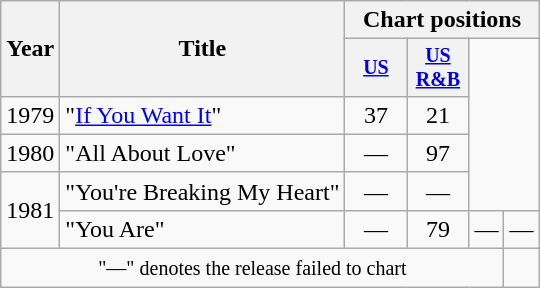<table class="wikitable" style="text-align:center;">
<tr>
<th rowspan="2">Year</th>
<th rowspan="2">Title</th>
<th colspan="4">Chart positions</th>
</tr>
<tr style="font-size:smaller;">
<th width="35"><a href='#'>US</a><br></th>
<th width="35"><a href='#'>US<br>R&B</a><br></th>
</tr>
<tr>
<td>1979</td>
<td align="left">"<a href='#'>If You Want It</a>"</td>
<td>37</td>
<td>21</td>
</tr>
<tr>
<td>1980</td>
<td align="left">"All About Love"</td>
<td>—</td>
<td>97</td>
</tr>
<tr>
<td rowspan="2">1981</td>
<td align="left">"You're Breaking My Heart"</td>
<td>—</td>
<td>—</td>
</tr>
<tr>
<td align="left">"You Are"</td>
<td>—</td>
<td>79</td>
<td>—</td>
<td>—</td>
</tr>
<tr>
<td style="text-align:center;" colspan="5"><small>"—" denotes the release failed to chart</small></td>
</tr>
</table>
